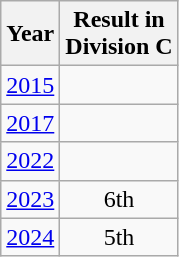<table class="wikitable" style="text-align:center">
<tr>
<th>Year</th>
<th>Result in<br>Division C</th>
</tr>
<tr>
<td><a href='#'>2015</a></td>
<td></td>
</tr>
<tr>
<td><a href='#'>2017</a></td>
<td></td>
</tr>
<tr>
<td><a href='#'>2022</a></td>
<td></td>
</tr>
<tr>
<td><a href='#'>2023</a></td>
<td>6th</td>
</tr>
<tr>
<td><a href='#'>2024</a></td>
<td>5th</td>
</tr>
</table>
